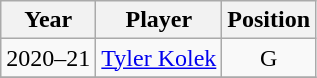<table class="wikitable">
<tr>
<th>Year</th>
<th>Player</th>
<th>Position</th>
</tr>
<tr align="center">
<td>2020–21</td>
<td><a href='#'>Tyler Kolek</a></td>
<td>G</td>
</tr>
<tr align="center">
</tr>
</table>
